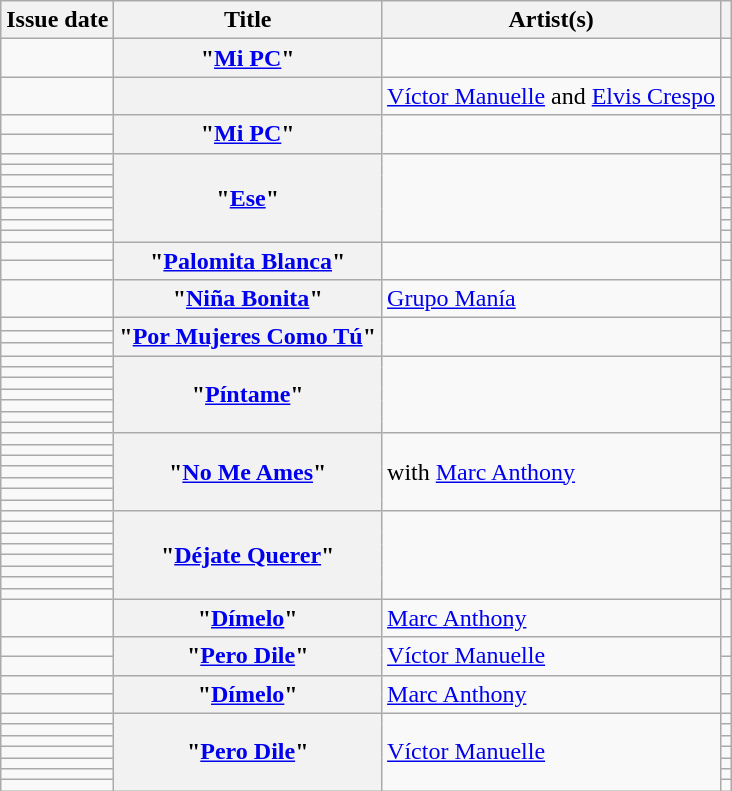<table class="wikitable sortable plainrowheaders">
<tr>
<th scope=col>Issue date</th>
<th scope=col>Title</th>
<th scope=col>Artist(s)</th>
<th scope=col class=unsortable></th>
</tr>
<tr>
<td></td>
<th scope=row rowspan="1">"<a href='#'>Mi PC</a>"</th>
<td rowspan="1"></td>
<td style="text-align: center;"></td>
</tr>
<tr>
<td></td>
<th scope=row></th>
<td><a href='#'>Víctor Manuelle</a> and <a href='#'>Elvis Crespo</a></td>
<td style="text-align: center;"></td>
</tr>
<tr>
<td></td>
<th scope=row rowspan="2">"<a href='#'>Mi PC</a>"</th>
<td rowspan="2"></td>
<td style="text-align: center;"></td>
</tr>
<tr>
<td></td>
<td style="text-align: center;"></td>
</tr>
<tr>
<td></td>
<th scope=row rowspan="8">"<a href='#'>Ese</a>"</th>
<td rowspan="8"></td>
<td style="text-align: center;"></td>
</tr>
<tr>
<td></td>
<td style="text-align: center;"></td>
</tr>
<tr>
<td></td>
<td style="text-align: center;"></td>
</tr>
<tr>
<td></td>
<td style="text-align: center;"></td>
</tr>
<tr>
<td></td>
<td style="text-align: center;"></td>
</tr>
<tr>
<td></td>
<td style="text-align: center;"></td>
</tr>
<tr>
<td></td>
<td style="text-align: center;"></td>
</tr>
<tr>
<td></td>
<td style="text-align: center;"></td>
</tr>
<tr>
<td></td>
<th scope=row rowspan="2">"<a href='#'>Palomita Blanca</a>"</th>
<td rowspan="2"></td>
<td style="text-align: center;"></td>
</tr>
<tr>
<td></td>
<td style="text-align: center;"></td>
</tr>
<tr>
<td></td>
<th scope=row>"<a href='#'>Niña Bonita</a>"</th>
<td><a href='#'>Grupo Manía</a></td>
<td style="text-align: center;"></td>
</tr>
<tr>
<td></td>
<th scope=row rowspan="3">"<a href='#'>Por Mujeres Como Tú</a>"</th>
<td rowspan="3"></td>
<td style="text-align: center;"></td>
</tr>
<tr>
<td></td>
<td style="text-align: center;"></td>
</tr>
<tr>
<td></td>
<td style="text-align: center;"></td>
</tr>
<tr>
<td></td>
<th scope=row rowspan="7">"<a href='#'>Píntame</a>"</th>
<td rowspan="7"></td>
<td style="text-align: center;"></td>
</tr>
<tr>
<td></td>
<td style="text-align: center;"></td>
</tr>
<tr>
<td></td>
<td style="text-align: center;"></td>
</tr>
<tr>
<td></td>
<td style="text-align: center;"></td>
</tr>
<tr>
<td></td>
<td style="text-align: center;"></td>
</tr>
<tr>
<td></td>
<td style="text-align: center;"></td>
</tr>
<tr>
<td></td>
<td style="text-align: center;"></td>
</tr>
<tr>
<td></td>
<th scope=row rowspan="7">"<a href='#'>No Me Ames</a>" </th>
<td rowspan="7"> with <a href='#'>Marc Anthony</a></td>
<td style="text-align: center;"></td>
</tr>
<tr>
<td></td>
<td style="text-align: center;"></td>
</tr>
<tr>
<td></td>
<td style="text-align: center;"></td>
</tr>
<tr>
<td></td>
<td style="text-align: center;"></td>
</tr>
<tr>
<td></td>
<td style="text-align: center;"></td>
</tr>
<tr>
<td></td>
<td style="text-align: center;"></td>
</tr>
<tr>
<td></td>
<td style="text-align: center;"></td>
</tr>
<tr>
<td></td>
<th scope=row rowspan="8">"<a href='#'>Déjate Querer</a>"</th>
<td rowspan="8"></td>
<td style="text-align: center;"></td>
</tr>
<tr>
<td></td>
<td style="text-align: center;"></td>
</tr>
<tr>
<td></td>
<td style="text-align: center;"></td>
</tr>
<tr>
<td></td>
<td style="text-align: center;"></td>
</tr>
<tr>
<td></td>
<td style="text-align: center;"></td>
</tr>
<tr>
<td></td>
<td style="text-align: center;"></td>
</tr>
<tr>
<td></td>
<td style="text-align: center;"></td>
</tr>
<tr>
<td></td>
<td style="text-align: center;"></td>
</tr>
<tr>
<td></td>
<th scope=row>"<a href='#'>Dímelo</a>"</th>
<td><a href='#'>Marc Anthony</a></td>
<td style="text-align: center;"></td>
</tr>
<tr>
<td></td>
<th scope=row rowspan="2">"<a href='#'>Pero Dile</a>"</th>
<td rowspan="2"><a href='#'>Víctor Manuelle</a></td>
<td style="text-align: center;"></td>
</tr>
<tr>
<td></td>
<td style="text-align: center;"></td>
</tr>
<tr>
<td></td>
<th scope=row rowspan="2">"<a href='#'>Dímelo</a>"</th>
<td rowspan="2"><a href='#'>Marc Anthony</a></td>
<td style="text-align: center;"></td>
</tr>
<tr>
<td></td>
<td style="text-align: center;"></td>
</tr>
<tr>
<td></td>
<th scope=row rowspan="7">"<a href='#'>Pero Dile</a>"</th>
<td rowspan="7"><a href='#'>Víctor Manuelle</a></td>
<td style="text-align: center;"></td>
</tr>
<tr>
<td></td>
<td style="text-align: center;"></td>
</tr>
<tr>
<td></td>
<td style="text-align: center;"></td>
</tr>
<tr>
<td></td>
<td style="text-align: center;"></td>
</tr>
<tr>
<td></td>
<td style="text-align: center;"></td>
</tr>
<tr>
<td></td>
<td style="text-align: center;"></td>
</tr>
<tr>
<td></td>
<td style="text-align: center;"></td>
</tr>
</table>
